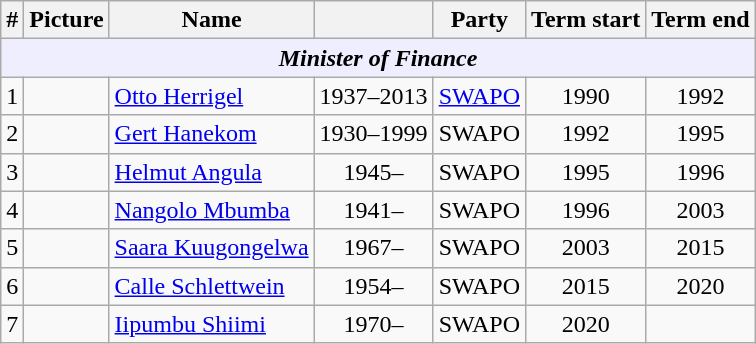<table class="wikitable" style="text-align:center;">
<tr>
<th>#</th>
<th>Picture</th>
<th>Name</th>
<th></th>
<th>Party</th>
<th>Term start</th>
<th>Term end</th>
</tr>
<tr>
<th style="background:#EEEEFF" align="center" colspan="7"><em>Minister of Finance</em></th>
</tr>
<tr>
<td>1</td>
<td></td>
<td style="text-align:left;"><a href='#'>Otto Herrigel</a></td>
<td>1937–2013</td>
<td><a href='#'>SWAPO</a></td>
<td>1990</td>
<td>1992</td>
</tr>
<tr>
<td>2</td>
<td></td>
<td style="text-align:left;"><a href='#'>Gert Hanekom</a></td>
<td>1930–1999</td>
<td>SWAPO</td>
<td>1992</td>
<td>1995</td>
</tr>
<tr>
<td>3</td>
<td></td>
<td style="text-align:left;"><a href='#'>Helmut Angula</a></td>
<td>1945–</td>
<td>SWAPO</td>
<td>1995</td>
<td>1996</td>
</tr>
<tr>
<td>4</td>
<td></td>
<td style="text-align:left;"><a href='#'>Nangolo Mbumba</a></td>
<td>1941–</td>
<td>SWAPO</td>
<td>1996</td>
<td>2003</td>
</tr>
<tr>
<td>5</td>
<td></td>
<td style="text-align:left;"><a href='#'>Saara Kuugongelwa</a></td>
<td>1967–</td>
<td>SWAPO</td>
<td>2003</td>
<td>2015</td>
</tr>
<tr>
<td>6</td>
<td></td>
<td style="text-align:left;"><a href='#'>Calle Schlettwein</a></td>
<td>1954–</td>
<td>SWAPO</td>
<td>2015</td>
<td>2020</td>
</tr>
<tr>
<td>7</td>
<td></td>
<td style="text-align:left;"><a href='#'>Iipumbu Shiimi</a></td>
<td>1970–</td>
<td>SWAPO</td>
<td>2020</td>
<td></td>
</tr>
</table>
